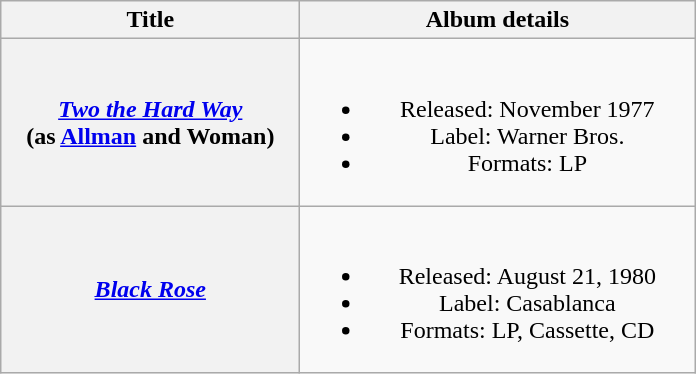<table class="wikitable plainrowheaders" style="text-align:center;">
<tr>
<th scope="col" style="width:12em;">Title</th>
<th scope="col" style="width:16em;">Album details</th>
</tr>
<tr>
<th scope="row"><em><a href='#'>Two the Hard Way</a></em><br><span>(as <a href='#'>Allman</a> and Woman)</span></th>
<td><br><ul><li>Released: November 1977</li><li>Label: Warner Bros.</li><li>Formats: LP</li></ul></td>
</tr>
<tr>
<th scope="row"><em><a href='#'>Black Rose</a></em></th>
<td><br><ul><li>Released: August 21, 1980</li><li>Label: Casablanca</li><li>Formats: LP, Cassette, CD</li></ul></td>
</tr>
</table>
